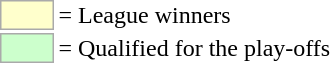<table>
<tr>
<td style="background-color:#ffffcc; border:1px solid #aaaaaa; width:2em;"></td>
<td>= League winners</td>
</tr>
<tr>
<td style="background-color:#ccffcc; border:1px solid #aaaaaa; width:2em;"></td>
<td>= Qualified for the play-offs</td>
</tr>
</table>
